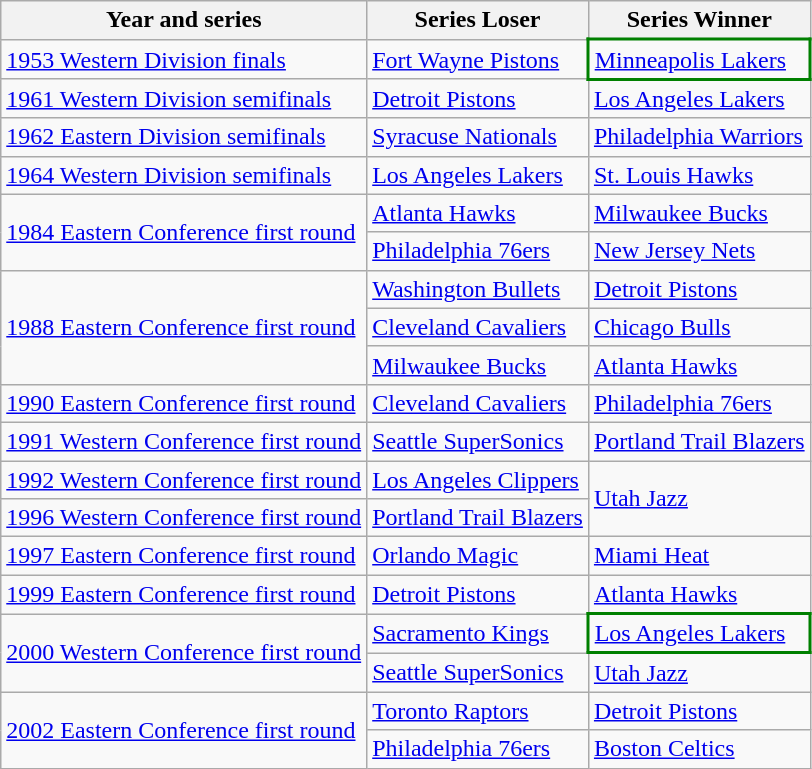<table class="wikitable">
<tr>
<th>Year and series</th>
<th>Series Loser</th>
<th>Series Winner</th>
</tr>
<tr>
<td><a href='#'>1953 Western Division finals</a></td>
<td><a href='#'>Fort Wayne Pistons</a></td>
<td style="border-bottom:2px solid green; border-top:2px solid green; border-left:2px solid green; border-right:2px solid green"><a href='#'>Minneapolis Lakers</a></td>
</tr>
<tr>
<td><a href='#'>1961 Western Division semifinals</a></td>
<td><a href='#'>Detroit Pistons</a></td>
<td><a href='#'>Los Angeles Lakers</a></td>
</tr>
<tr>
<td><a href='#'>1962 Eastern Division semifinals</a></td>
<td><a href='#'>Syracuse Nationals</a></td>
<td><a href='#'>Philadelphia Warriors</a></td>
</tr>
<tr>
<td><a href='#'>1964 Western Division semifinals</a></td>
<td><a href='#'>Los Angeles Lakers</a></td>
<td><a href='#'>St. Louis Hawks</a></td>
</tr>
<tr>
<td rowspan="2"><a href='#'>1984 Eastern Conference first round</a></td>
<td><a href='#'>Atlanta Hawks</a></td>
<td><a href='#'>Milwaukee Bucks</a></td>
</tr>
<tr>
<td><a href='#'>Philadelphia 76ers</a></td>
<td><a href='#'>New Jersey Nets</a></td>
</tr>
<tr>
<td rowspan="3"><a href='#'>1988 Eastern Conference first round</a></td>
<td><a href='#'>Washington Bullets</a></td>
<td><a href='#'>Detroit Pistons</a></td>
</tr>
<tr>
<td><a href='#'>Cleveland Cavaliers</a></td>
<td><a href='#'>Chicago Bulls</a></td>
</tr>
<tr>
<td><a href='#'>Milwaukee Bucks</a></td>
<td><a href='#'>Atlanta Hawks</a></td>
</tr>
<tr>
<td><a href='#'>1990 Eastern Conference first round</a></td>
<td><a href='#'>Cleveland Cavaliers</a></td>
<td><a href='#'>Philadelphia 76ers</a></td>
</tr>
<tr>
<td><a href='#'>1991 Western Conference first round</a></td>
<td><a href='#'>Seattle SuperSonics</a></td>
<td><a href='#'>Portland Trail Blazers</a></td>
</tr>
<tr>
<td><a href='#'>1992 Western Conference first round</a></td>
<td><a href='#'>Los Angeles Clippers</a></td>
<td rowspan="2"><a href='#'>Utah Jazz</a></td>
</tr>
<tr>
<td><a href='#'>1996 Western Conference first round</a></td>
<td><a href='#'>Portland Trail Blazers</a></td>
</tr>
<tr>
<td><a href='#'>1997 Eastern Conference first round</a></td>
<td><a href='#'>Orlando Magic</a></td>
<td><a href='#'>Miami Heat</a></td>
</tr>
<tr>
<td><a href='#'>1999 Eastern Conference first round</a></td>
<td><a href='#'>Detroit Pistons</a></td>
<td><a href='#'>Atlanta Hawks</a></td>
</tr>
<tr>
<td rowspan="2"><a href='#'>2000 Western Conference first round</a></td>
<td><a href='#'>Sacramento Kings</a></td>
<td style="border-bottom:2px solid green; border-top:2px solid green; border-left:2px solid green; border-right:2px solid green"><a href='#'>Los Angeles Lakers</a></td>
</tr>
<tr>
<td><a href='#'>Seattle SuperSonics</a></td>
<td><a href='#'>Utah Jazz</a></td>
</tr>
<tr>
<td rowspan="2"><a href='#'>2002 Eastern Conference first round</a></td>
<td><a href='#'>Toronto Raptors</a></td>
<td><a href='#'>Detroit Pistons</a></td>
</tr>
<tr>
<td><a href='#'>Philadelphia 76ers</a></td>
<td><a href='#'>Boston Celtics</a></td>
</tr>
</table>
